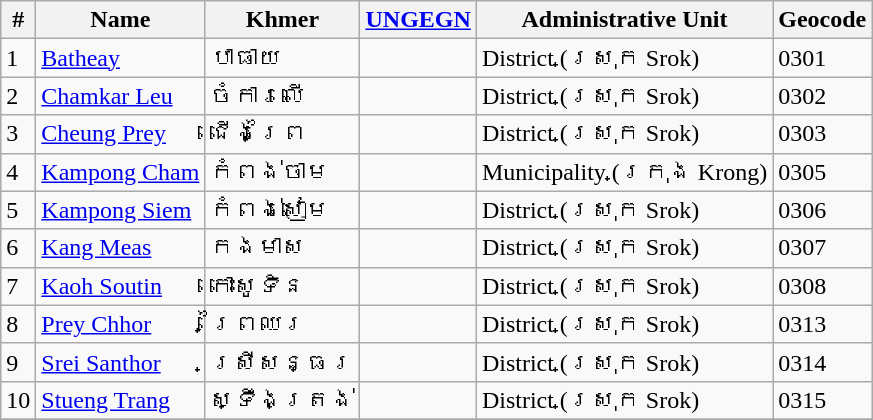<table class="wikitable sortable">
<tr>
<th>#</th>
<th>Name</th>
<th>Khmer</th>
<th><a href='#'>UNGEGN</a></th>
<th>Administrative Unit</th>
<th>Geocode</th>
</tr>
<tr>
<td>1</td>
<td><a href='#'>Batheay</a></td>
<td>បាធាយ</td>
<td></td>
<td>District (ស្រុក Srok)</td>
<td>0301</td>
</tr>
<tr>
<td>2</td>
<td><a href='#'>Chamkar Leu</a></td>
<td>ចំការលើ</td>
<td></td>
<td>District (ស្រុក Srok)</td>
<td>0302</td>
</tr>
<tr>
<td>3</td>
<td><a href='#'>Cheung Prey</a></td>
<td>ជើងព្រៃ</td>
<td></td>
<td>District (ស្រុក Srok)</td>
<td>0303</td>
</tr>
<tr>
<td>4</td>
<td><a href='#'>Kampong Cham</a></td>
<td>កំពង់ចាម</td>
<td></td>
<td>Municipality (ក្រុង Krong)</td>
<td>0305</td>
</tr>
<tr>
<td>5</td>
<td><a href='#'>Kampong Siem</a></td>
<td>កំពង់សៀម</td>
<td></td>
<td>District (ស្រុក Srok)</td>
<td>0306</td>
</tr>
<tr>
<td>6</td>
<td><a href='#'>Kang Meas</a></td>
<td>កងមាស</td>
<td></td>
<td>District (ស្រុក Srok)</td>
<td>0307</td>
</tr>
<tr>
<td>7</td>
<td><a href='#'>Kaoh Soutin</a></td>
<td>កោះសូទិន</td>
<td></td>
<td>District (ស្រុក Srok)</td>
<td>0308</td>
</tr>
<tr>
<td>8</td>
<td><a href='#'>Prey Chhor</a></td>
<td>ព្រៃឈរ</td>
<td></td>
<td>District (ស្រុក Srok)</td>
<td>0313</td>
</tr>
<tr>
<td>9</td>
<td><a href='#'>Srei Santhor</a></td>
<td>ស្រីសន្ធរ</td>
<td></td>
<td>District (ស្រុក Srok)</td>
<td>0314</td>
</tr>
<tr>
<td>10</td>
<td><a href='#'>Stueng Trang</a></td>
<td>ស្ទឹងត្រង់</td>
<td></td>
<td>District (ស្រុក Srok)</td>
<td>0315</td>
</tr>
<tr>
</tr>
</table>
